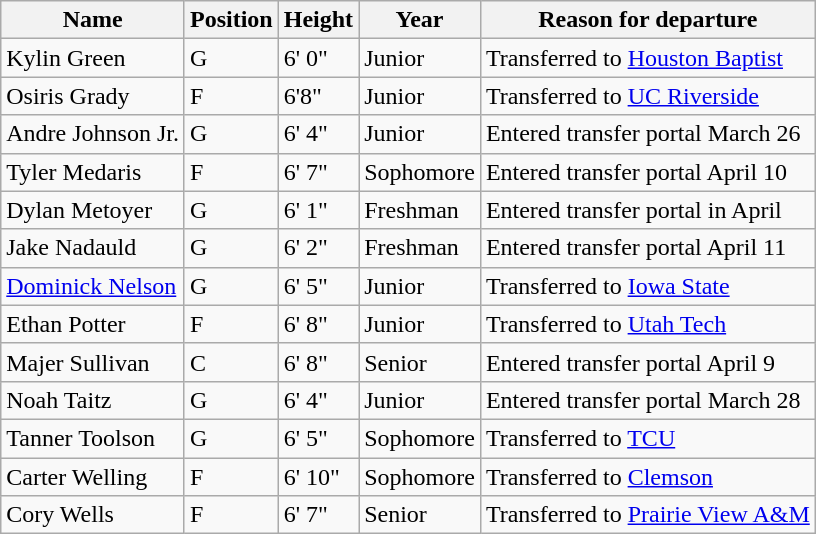<table class="wikitable">
<tr>
<th>Name</th>
<th>Position</th>
<th>Height</th>
<th>Year</th>
<th>Reason for departure</th>
</tr>
<tr>
<td>Kylin Green</td>
<td>G</td>
<td>6' 0"</td>
<td>Junior</td>
<td>Transferred to <a href='#'>Houston Baptist</a></td>
</tr>
<tr>
<td>Osiris Grady</td>
<td>F</td>
<td>6'8"</td>
<td>Junior</td>
<td>Transferred to <a href='#'>UC Riverside</a></td>
</tr>
<tr>
<td>Andre Johnson Jr.</td>
<td>G</td>
<td>6' 4"</td>
<td>Junior</td>
<td>Entered transfer portal March 26</td>
</tr>
<tr>
<td>Tyler Medaris</td>
<td>F</td>
<td>6' 7"</td>
<td>Sophomore</td>
<td>Entered transfer portal April 10</td>
</tr>
<tr>
<td>Dylan Metoyer</td>
<td>G</td>
<td>6' 1"</td>
<td>Freshman</td>
<td>Entered transfer portal in April</td>
</tr>
<tr>
<td>Jake Nadauld</td>
<td>G</td>
<td>6' 2"</td>
<td>Freshman</td>
<td>Entered transfer portal April 11</td>
</tr>
<tr>
<td><a href='#'>Dominick Nelson</a></td>
<td>G</td>
<td>6' 5"</td>
<td>Junior</td>
<td>Transferred to <a href='#'>Iowa State</a></td>
</tr>
<tr>
<td>Ethan Potter</td>
<td>F</td>
<td>6' 8"</td>
<td>Junior</td>
<td>Transferred to <a href='#'>Utah Tech</a></td>
</tr>
<tr>
<td>Majer Sullivan</td>
<td>C</td>
<td>6' 8"</td>
<td>Senior</td>
<td>Entered transfer portal April 9</td>
</tr>
<tr>
<td>Noah Taitz</td>
<td>G</td>
<td>6' 4"</td>
<td>Junior</td>
<td>Entered transfer portal March 28</td>
</tr>
<tr>
<td>Tanner Toolson</td>
<td>G</td>
<td>6' 5"</td>
<td>Sophomore</td>
<td>Transferred to <a href='#'>TCU</a></td>
</tr>
<tr>
<td>Carter Welling</td>
<td>F</td>
<td>6' 10"</td>
<td>Sophomore</td>
<td>Transferred to <a href='#'>Clemson</a></td>
</tr>
<tr>
<td>Cory Wells</td>
<td>F</td>
<td>6' 7"</td>
<td>Senior</td>
<td>Transferred to <a href='#'>Prairie View A&M</a></td>
</tr>
</table>
